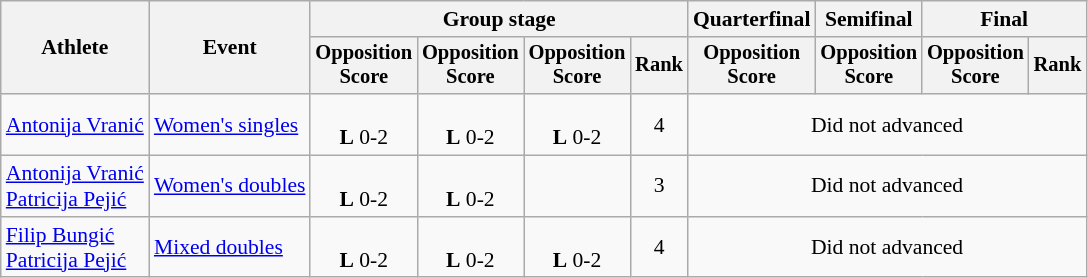<table class="wikitable" style="text-align:center; font-size:90%">
<tr>
<th rowspan="2">Athlete</th>
<th rowspan="2">Event</th>
<th colspan="4">Group stage</th>
<th>Quarterfinal</th>
<th>Semifinal</th>
<th colspan="2">Final</th>
</tr>
<tr style="font-size:95%">
<th>Opposition<br>Score</th>
<th>Opposition<br>Score</th>
<th>Opposition<br>Score</th>
<th>Rank</th>
<th>Opposition<br>Score</th>
<th>Opposition<br>Score</th>
<th>Opposition<br>Score</th>
<th>Rank</th>
</tr>
<tr>
<td align="left"><a href='#'>Antonija Vranić</a></td>
<td align="left"><a href='#'>Women's singles</a></td>
<td><br><strong>L</strong> 0-2</td>
<td><br><strong>L</strong> 0-2</td>
<td><br> <strong>L</strong> 0-2</td>
<td>4</td>
<td colspan="4">Did not advanced</td>
</tr>
<tr>
<td align="left"><a href='#'>Antonija Vranić</a><br><a href='#'>Patricija Pejić</a></td>
<td align="left"><a href='#'>Women's doubles</a></td>
<td><br><strong>L</strong> 0-2</td>
<td><br><strong>L</strong> 0-2</td>
<td></td>
<td>3</td>
<td colspan="4">Did not advanced</td>
</tr>
<tr>
<td align="left"><a href='#'>Filip Bungić</a><br><a href='#'>Patricija Pejić</a></td>
<td align="left"><a href='#'>Mixed doubles</a></td>
<td><br><strong>L</strong> 0-2</td>
<td><br><strong>L</strong> 0-2</td>
<td><br><strong>L</strong> 0-2</td>
<td>4</td>
<td colspan="4">Did not advanced</td>
</tr>
</table>
